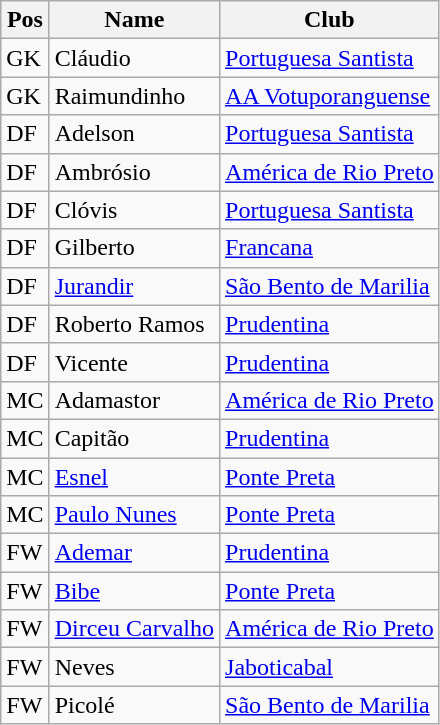<table class=wikitable>
<tr>
<th>Pos</th>
<th>Name</th>
<th>Club</th>
</tr>
<tr>
<td>GK</td>
<td>Cláudio</td>
<td><a href='#'>Portuguesa Santista</a></td>
</tr>
<tr>
<td>GK</td>
<td>Raimundinho</td>
<td><a href='#'>AA Votuporanguense</a></td>
</tr>
<tr>
<td>DF</td>
<td>Adelson</td>
<td><a href='#'>Portuguesa Santista</a></td>
</tr>
<tr>
<td>DF</td>
<td>Ambrósio</td>
<td><a href='#'>América de Rio Preto</a></td>
</tr>
<tr>
<td>DF</td>
<td>Clóvis</td>
<td><a href='#'>Portuguesa Santista</a></td>
</tr>
<tr>
<td>DF</td>
<td>Gilberto</td>
<td><a href='#'>Francana</a></td>
</tr>
<tr>
<td>DF</td>
<td><a href='#'>Jurandir</a></td>
<td><a href='#'>São Bento de Marilia</a></td>
</tr>
<tr>
<td>DF</td>
<td>Roberto Ramos</td>
<td><a href='#'>Prudentina</a></td>
</tr>
<tr>
<td>DF</td>
<td>Vicente</td>
<td><a href='#'>Prudentina</a></td>
</tr>
<tr>
<td>MC</td>
<td>Adamastor</td>
<td><a href='#'>América de Rio Preto</a></td>
</tr>
<tr>
<td>MC</td>
<td>Capitão</td>
<td><a href='#'>Prudentina</a></td>
</tr>
<tr>
<td>MC</td>
<td><a href='#'>Esnel</a></td>
<td><a href='#'>Ponte Preta</a></td>
</tr>
<tr>
<td>MC</td>
<td><a href='#'>Paulo Nunes</a></td>
<td><a href='#'>Ponte Preta</a></td>
</tr>
<tr>
<td>FW</td>
<td><a href='#'>Ademar</a></td>
<td><a href='#'>Prudentina</a></td>
</tr>
<tr>
<td>FW</td>
<td><a href='#'>Bibe</a></td>
<td><a href='#'>Ponte Preta</a></td>
</tr>
<tr>
<td>FW</td>
<td><a href='#'>Dirceu Carvalho</a></td>
<td><a href='#'>América de Rio Preto</a></td>
</tr>
<tr>
<td>FW</td>
<td>Neves</td>
<td><a href='#'>Jaboticabal</a></td>
</tr>
<tr>
<td>FW</td>
<td>Picolé</td>
<td><a href='#'>São Bento de Marilia</a></td>
</tr>
</table>
